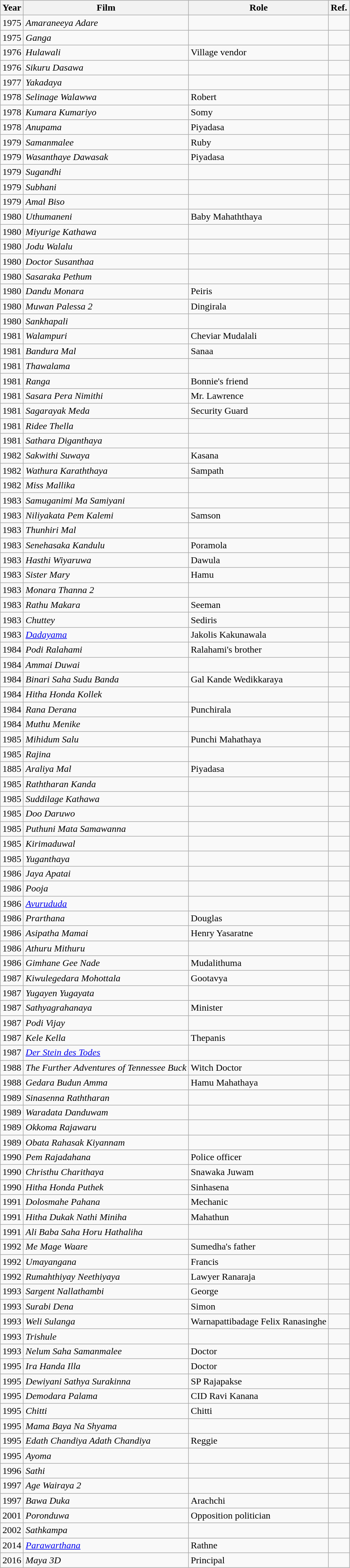<table class="wikitable">
<tr>
<th>Year</th>
<th>Film</th>
<th>Role</th>
<th>Ref.</th>
</tr>
<tr>
<td>1975</td>
<td><em>Amaraneeya Adare</em></td>
<td></td>
<td></td>
</tr>
<tr>
<td>1975</td>
<td><em>Ganga</em></td>
<td></td>
<td></td>
</tr>
<tr>
<td>1976</td>
<td><em>Hulawali</em></td>
<td>Village vendor</td>
<td></td>
</tr>
<tr>
<td>1976</td>
<td><em>Sikuru Dasawa</em></td>
<td></td>
<td></td>
</tr>
<tr>
<td>1977</td>
<td><em>Yakadaya</em></td>
<td></td>
<td></td>
</tr>
<tr>
<td>1978</td>
<td><em>Selinage Walawwa</em></td>
<td>Robert</td>
<td></td>
</tr>
<tr>
<td>1978</td>
<td><em>Kumara Kumariyo</em></td>
<td>Somy</td>
<td></td>
</tr>
<tr>
<td>1978</td>
<td><em>Anupama</em></td>
<td>Piyadasa</td>
<td></td>
</tr>
<tr>
<td>1979</td>
<td><em>Samanmalee</em></td>
<td>Ruby</td>
<td></td>
</tr>
<tr>
<td>1979</td>
<td><em>Wasanthaye Dawasak</em></td>
<td>Piyadasa</td>
<td></td>
</tr>
<tr>
<td>1979</td>
<td><em>Sugandhi</em></td>
<td></td>
<td></td>
</tr>
<tr>
<td>1979</td>
<td><em>Subhani</em></td>
<td></td>
<td></td>
</tr>
<tr>
<td>1979</td>
<td><em>Amal Biso</em></td>
<td></td>
<td></td>
</tr>
<tr>
<td>1980</td>
<td><em>Uthumaneni</em></td>
<td>Baby Mahaththaya</td>
<td></td>
</tr>
<tr>
<td>1980</td>
<td><em>Miyurige Kathawa</em></td>
<td></td>
<td></td>
</tr>
<tr>
<td>1980</td>
<td><em>Jodu Walalu</em></td>
<td></td>
<td></td>
</tr>
<tr>
<td>1980</td>
<td><em>Doctor Susanthaa</em></td>
<td></td>
<td></td>
</tr>
<tr>
<td>1980</td>
<td><em>Sasaraka Pethum</em></td>
<td></td>
<td></td>
</tr>
<tr>
<td>1980</td>
<td><em>Dandu Monara</em></td>
<td>Peiris</td>
<td></td>
</tr>
<tr>
<td>1980</td>
<td><em>Muwan Palessa 2</em></td>
<td>Dingirala</td>
<td></td>
</tr>
<tr>
<td>1980</td>
<td><em>Sankhapali</em></td>
<td></td>
<td></td>
</tr>
<tr>
<td>1981</td>
<td><em>Walampuri</em></td>
<td>Cheviar Mudalali</td>
<td></td>
</tr>
<tr>
<td>1981</td>
<td><em>Bandura Mal</em></td>
<td>Sanaa</td>
<td></td>
</tr>
<tr>
<td>1981</td>
<td><em>Thawalama</em></td>
<td></td>
<td></td>
</tr>
<tr>
<td>1981</td>
<td><em>Ranga</em></td>
<td>Bonnie's friend</td>
<td></td>
</tr>
<tr>
<td>1981</td>
<td><em>Sasara Pera Nimithi</em></td>
<td>Mr. Lawrence</td>
<td></td>
</tr>
<tr>
<td>1981</td>
<td><em>Sagarayak Meda</em></td>
<td>Security Guard</td>
<td></td>
</tr>
<tr>
<td>1981</td>
<td><em>Ridee Thella</em></td>
<td></td>
<td></td>
</tr>
<tr>
<td>1981</td>
<td><em>Sathara Diganthaya</em></td>
<td></td>
<td></td>
</tr>
<tr>
<td>1982</td>
<td><em>Sakwithi Suwaya</em></td>
<td>Kasana</td>
<td></td>
</tr>
<tr>
<td>1982</td>
<td><em>Wathura Karaththaya</em></td>
<td>Sampath</td>
<td></td>
</tr>
<tr>
<td>1982</td>
<td><em>Miss Mallika</em></td>
<td></td>
<td></td>
</tr>
<tr>
<td>1983</td>
<td><em>Samuganimi Ma Samiyani</em></td>
<td></td>
<td></td>
</tr>
<tr>
<td>1983</td>
<td><em>Niliyakata Pem Kalemi</em></td>
<td>Samson</td>
<td></td>
</tr>
<tr>
<td>1983</td>
<td><em>Thunhiri Mal</em></td>
<td></td>
<td></td>
</tr>
<tr>
<td>1983</td>
<td><em>Senehasaka Kandulu</em></td>
<td>Poramola</td>
<td></td>
</tr>
<tr>
<td>1983</td>
<td><em>Hasthi Wiyaruwa</em></td>
<td>Dawula</td>
<td></td>
</tr>
<tr>
<td>1983</td>
<td><em>Sister Mary</em></td>
<td>Hamu</td>
<td></td>
</tr>
<tr>
<td>1983</td>
<td><em>Monara Thanna 2</em></td>
<td></td>
<td></td>
</tr>
<tr>
<td>1983</td>
<td><em>Rathu Makara</em></td>
<td>Seeman</td>
<td></td>
</tr>
<tr>
<td>1983</td>
<td><em>Chuttey</em></td>
<td>Sediris</td>
<td></td>
</tr>
<tr>
<td>1983</td>
<td><em><a href='#'>Dadayama</a></em></td>
<td>Jakolis Kakunawala</td>
<td></td>
</tr>
<tr>
<td>1984</td>
<td><em>Podi Ralahami</em></td>
<td>Ralahami's brother</td>
<td></td>
</tr>
<tr>
<td>1984</td>
<td><em>Ammai Duwai</em></td>
<td></td>
<td></td>
</tr>
<tr>
<td>1984</td>
<td><em>Binari Saha Sudu Banda</em></td>
<td>Gal Kande Wedikkaraya</td>
<td></td>
</tr>
<tr>
<td>1984</td>
<td><em>Hitha Honda Kollek</em></td>
<td></td>
<td></td>
</tr>
<tr>
<td>1984</td>
<td><em>Rana Derana</em></td>
<td>Punchirala</td>
<td></td>
</tr>
<tr>
<td>1984</td>
<td><em>Muthu Menike</em></td>
<td></td>
<td></td>
</tr>
<tr>
<td>1985</td>
<td><em>Mihidum Salu</em></td>
<td>Punchi Mahathaya</td>
<td></td>
</tr>
<tr>
<td>1985</td>
<td><em>Rajina</em></td>
<td></td>
<td></td>
</tr>
<tr>
<td>1885</td>
<td><em>Araliya Mal</em></td>
<td>Piyadasa</td>
<td></td>
</tr>
<tr>
<td>1985</td>
<td><em>Raththaran Kanda</em></td>
<td></td>
<td></td>
</tr>
<tr>
<td>1985</td>
<td><em>Suddilage Kathawa</em></td>
<td></td>
<td></td>
</tr>
<tr>
<td>1985</td>
<td><em>Doo Daruwo</em></td>
<td></td>
<td></td>
</tr>
<tr>
<td>1985</td>
<td><em>Puthuni Mata Samawanna</em></td>
<td></td>
<td></td>
</tr>
<tr>
<td>1985</td>
<td><em>Kirimaduwal</em></td>
<td></td>
<td></td>
</tr>
<tr>
<td>1985</td>
<td><em>Yuganthaya</em></td>
<td></td>
<td></td>
</tr>
<tr>
<td>1986</td>
<td><em>Jaya Apatai</em></td>
<td></td>
<td></td>
</tr>
<tr>
<td>1986</td>
<td><em>Pooja</em></td>
<td></td>
<td></td>
</tr>
<tr>
<td>1986</td>
<td><em><a href='#'>Avurududa</a></em></td>
<td></td>
<td></td>
</tr>
<tr>
<td>1986</td>
<td><em>Prarthana</em></td>
<td>Douglas</td>
<td></td>
</tr>
<tr>
<td>1986</td>
<td><em>Asipatha Mamai</em></td>
<td>Henry Yasaratne</td>
<td></td>
</tr>
<tr>
<td>1986</td>
<td><em>Athuru Mithuru</em></td>
<td></td>
<td></td>
</tr>
<tr>
<td>1986</td>
<td><em>Gimhane Gee Nade</em></td>
<td>Mudalithuma</td>
<td></td>
</tr>
<tr>
<td>1987</td>
<td><em>Kiwulegedara Mohottala</em></td>
<td>Gootavya</td>
<td></td>
</tr>
<tr>
<td>1987</td>
<td><em>Yugayen Yugayata</em></td>
<td></td>
<td></td>
</tr>
<tr>
<td>1987</td>
<td><em>Sathyagrahanaya</em></td>
<td>Minister</td>
<td></td>
</tr>
<tr>
<td>1987</td>
<td><em>Podi Vijay</em></td>
<td></td>
<td></td>
</tr>
<tr>
<td>1987</td>
<td><em>Kele Kella</em></td>
<td>Thepanis</td>
<td></td>
</tr>
<tr>
<td>1987</td>
<td><em><a href='#'>Der Stein des Todes</a></em></td>
<td></td>
<td></td>
</tr>
<tr>
<td>1988</td>
<td><em>The Further Adventures of Tennessee Buck</em></td>
<td>Witch Doctor</td>
<td></td>
</tr>
<tr>
<td>1988</td>
<td><em>Gedara Budun Amma</em></td>
<td>Hamu Mahathaya</td>
<td></td>
</tr>
<tr>
<td>1989</td>
<td><em>Sinasenna Raththaran</em></td>
<td></td>
<td></td>
</tr>
<tr>
<td>1989</td>
<td><em>Waradata Danduwam</em></td>
<td></td>
<td></td>
</tr>
<tr>
<td>1989</td>
<td><em>Okkoma Rajawaru</em></td>
<td></td>
<td></td>
</tr>
<tr>
<td>1989</td>
<td><em>Obata Rahasak Kiyannam</em></td>
<td></td>
<td></td>
</tr>
<tr>
<td>1990</td>
<td><em>Pem Rajadahana</em></td>
<td>Police officer</td>
<td></td>
</tr>
<tr>
<td>1990</td>
<td><em>Christhu Charithaya</em></td>
<td>Snawaka Juwam</td>
<td></td>
</tr>
<tr>
<td>1990</td>
<td><em>Hitha Honda Puthek</em></td>
<td>Sinhasena</td>
<td></td>
</tr>
<tr>
<td>1991</td>
<td><em>Dolosmahe Pahana</em></td>
<td>Mechanic</td>
<td></td>
</tr>
<tr>
<td>1991</td>
<td><em>Hitha Dukak Nathi Miniha</em></td>
<td>Mahathun</td>
<td></td>
</tr>
<tr>
<td>1991</td>
<td><em>Ali Baba Saha Horu Hathaliha</em></td>
<td></td>
<td></td>
</tr>
<tr>
<td>1992</td>
<td><em>Me Mage Waare</em></td>
<td>Sumedha's father</td>
<td></td>
</tr>
<tr>
<td>1992</td>
<td><em>Umayangana</em></td>
<td>Francis</td>
<td></td>
</tr>
<tr>
<td>1992</td>
<td><em>Rumahthiyay Neethiyaya</em></td>
<td>Lawyer Ranaraja</td>
<td></td>
</tr>
<tr>
<td>1993</td>
<td><em>Sargent Nallathambi</em></td>
<td>George</td>
<td></td>
</tr>
<tr>
<td>1993</td>
<td><em>Surabi Dena</em></td>
<td>Simon</td>
<td></td>
</tr>
<tr>
<td>1993</td>
<td><em>Weli Sulanga</em></td>
<td>Warnapattibadage Felix Ranasinghe</td>
<td></td>
</tr>
<tr>
<td>1993</td>
<td><em>Trishule</em></td>
<td></td>
<td></td>
</tr>
<tr>
<td>1993</td>
<td><em>Nelum Saha Samanmalee</em></td>
<td>Doctor</td>
<td></td>
</tr>
<tr>
<td>1995</td>
<td><em>Ira Handa Illa</em></td>
<td>Doctor</td>
<td></td>
</tr>
<tr>
<td>1995</td>
<td><em>Dewiyani Sathya Surakinna</em></td>
<td>SP Rajapakse</td>
<td></td>
</tr>
<tr>
<td>1995</td>
<td><em>Demodara Palama</em></td>
<td>CID Ravi Kanana</td>
<td></td>
</tr>
<tr>
<td>1995</td>
<td><em>Chitti</em></td>
<td>Chitti</td>
<td></td>
</tr>
<tr>
<td>1995</td>
<td><em>Mama Baya Na Shyama</em></td>
<td></td>
<td></td>
</tr>
<tr>
<td>1995</td>
<td><em>Edath Chandiya Adath Chandiya</em></td>
<td>Reggie</td>
<td></td>
</tr>
<tr>
<td>1995</td>
<td><em>Ayoma</em></td>
<td></td>
<td></td>
</tr>
<tr>
<td>1996</td>
<td><em>Sathi</em></td>
<td></td>
<td></td>
</tr>
<tr>
<td>1997</td>
<td><em>Age Wairaya 2</em></td>
<td></td>
<td></td>
</tr>
<tr>
<td>1997</td>
<td><em>Bawa Duka</em></td>
<td>Arachchi</td>
<td></td>
</tr>
<tr>
<td>2001</td>
<td><em>Poronduwa</em></td>
<td>Opposition politician</td>
<td></td>
</tr>
<tr>
<td>2002</td>
<td><em>Sathkampa</em></td>
<td></td>
<td></td>
</tr>
<tr>
<td>2014</td>
<td><em><a href='#'>Parawarthana</a></em></td>
<td>Rathne</td>
<td></td>
</tr>
<tr>
<td>2016</td>
<td><em>Maya 3D</em></td>
<td>Principal</td>
<td></td>
</tr>
</table>
